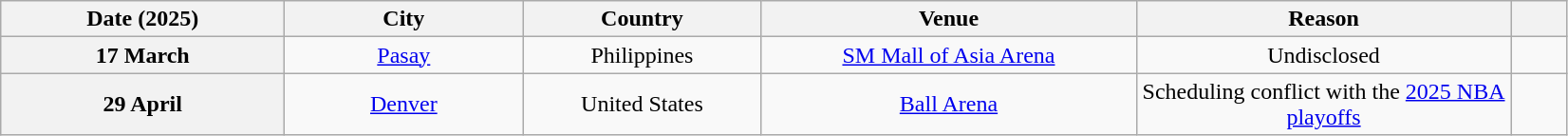<table class="wikitable plainrowheaders" style="text-align:center;">
<tr>
<th scope="col" style="width:12em;">Date (2025)</th>
<th scope="col" style="width:10em;">City</th>
<th scope="col" style="width:10em;">Country</th>
<th scope="col" style="width:16em;">Venue</th>
<th scope="col" style="width:16em;">Reason</th>
<th scope="col" style="width:2em;"></th>
</tr>
<tr>
<th scope="row" style="text-align:center;">17 March</th>
<td><a href='#'>Pasay</a></td>
<td>Philippines</td>
<td><a href='#'>SM Mall of Asia Arena</a></td>
<td>Undisclosed</td>
<td style="text-align:center;"></td>
</tr>
<tr>
<th scope="row" style="text-align:center;">29 April</th>
<td><a href='#'>Denver</a></td>
<td>United States</td>
<td><a href='#'>Ball Arena</a></td>
<td>Scheduling conflict with the <a href='#'>2025 NBA playoffs</a></td>
<td style="text-align:center;"></td>
</tr>
</table>
